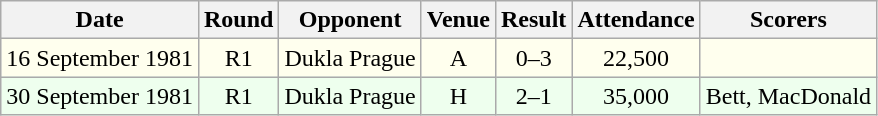<table class="wikitable sortable" style="font-size:100%; text-align:center">
<tr>
<th>Date</th>
<th>Round</th>
<th>Opponent</th>
<th>Venue</th>
<th>Result</th>
<th>Attendance</th>
<th>Scorers</th>
</tr>
<tr bgcolor = "#FFFFEE">
<td>16 September 1981</td>
<td>R1</td>
<td>Dukla Prague</td>
<td>A</td>
<td>0–3</td>
<td>22,500</td>
<td></td>
</tr>
<tr bgcolor = "#EEFFEE">
<td>30 September 1981</td>
<td>R1</td>
<td>Dukla Prague</td>
<td>H</td>
<td>2–1</td>
<td>35,000</td>
<td>Bett, MacDonald</td>
</tr>
</table>
